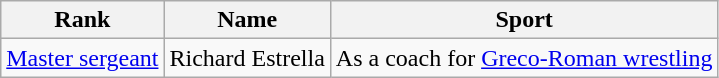<table class="wikitable sortable">
<tr>
<th>Rank</th>
<th>Name</th>
<th>Sport</th>
</tr>
<tr>
<td> <a href='#'>Master sergeant</a></td>
<td data-sort-value="Estrella, Richard">Richard Estrella</td>
<td> As a coach for <a href='#'>Greco-Roman wrestling</a></td>
</tr>
</table>
